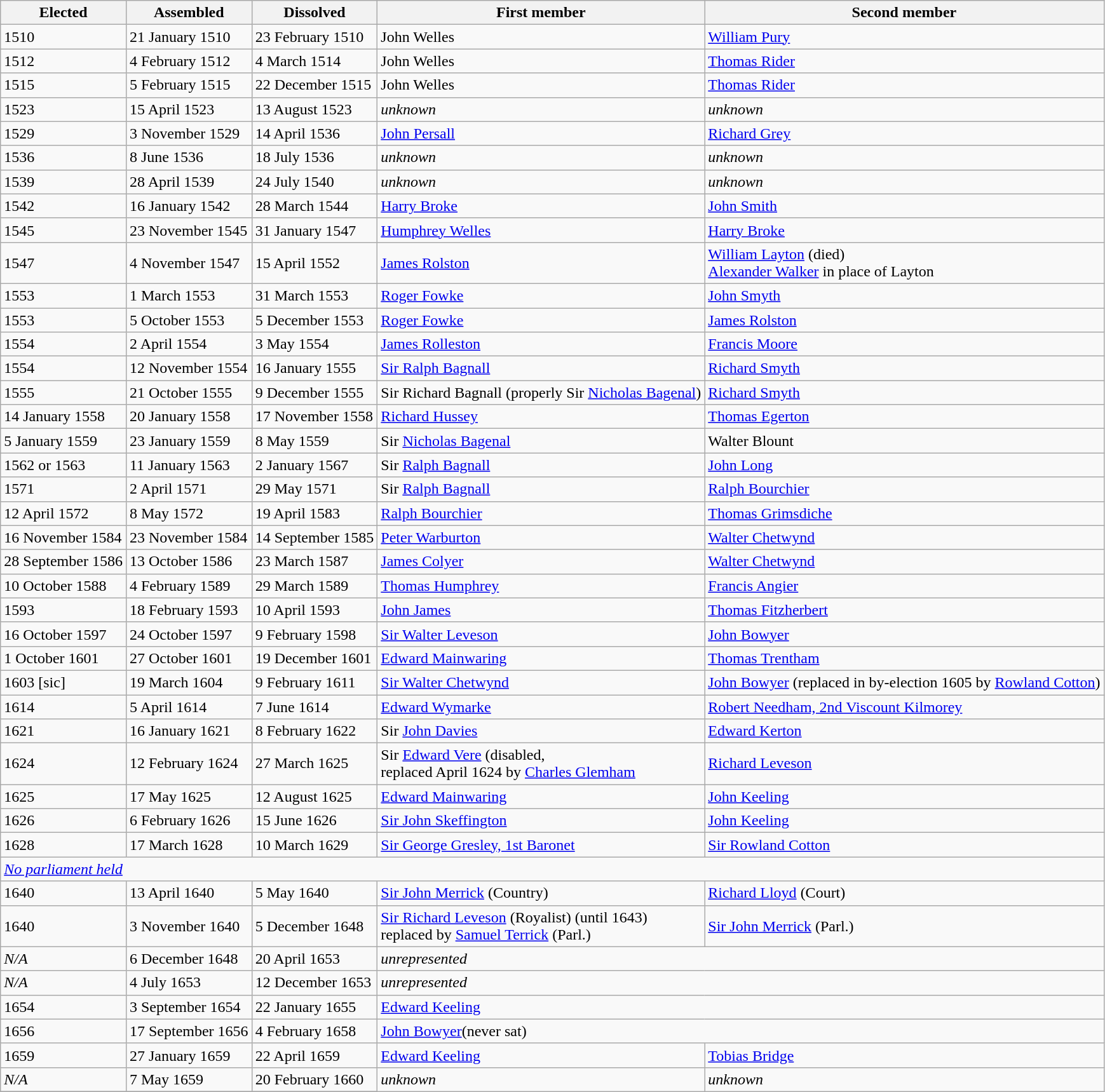<table class="wikitable">
<tr>
<th>Elected</th>
<th>Assembled</th>
<th>Dissolved</th>
<th>First member</th>
<th>Second member</th>
</tr>
<tr>
<td>1510</td>
<td>21 January 1510</td>
<td>23 February 1510</td>
<td>John Welles</td>
<td><a href='#'>William Pury</a></td>
</tr>
<tr>
<td>1512</td>
<td>4 February 1512</td>
<td>4 March 1514</td>
<td>John Welles</td>
<td><a href='#'>Thomas Rider</a></td>
</tr>
<tr>
<td>1515</td>
<td>5 February 1515</td>
<td>22 December 1515</td>
<td>John Welles</td>
<td><a href='#'>Thomas Rider</a></td>
</tr>
<tr>
<td>1523</td>
<td>15 April 1523</td>
<td>13 August 1523</td>
<td><em>unknown</em></td>
<td><em>unknown</em></td>
</tr>
<tr>
<td>1529</td>
<td>3 November 1529</td>
<td>14 April 1536</td>
<td><a href='#'>John Persall</a></td>
<td><a href='#'>Richard Grey</a></td>
</tr>
<tr>
<td>1536</td>
<td>8 June 1536</td>
<td>18 July 1536</td>
<td><em>unknown</em></td>
<td><em>unknown</em></td>
</tr>
<tr>
<td>1539</td>
<td>28 April 1539</td>
<td>24 July 1540</td>
<td><em>unknown</em></td>
<td><em>unknown</em></td>
</tr>
<tr>
<td>1542</td>
<td>16 January 1542</td>
<td>28 March 1544</td>
<td><a href='#'>Harry Broke</a></td>
<td><a href='#'>John Smith</a></td>
</tr>
<tr>
<td>1545</td>
<td>23 November 1545</td>
<td>31 January 1547</td>
<td><a href='#'>Humphrey Welles</a></td>
<td><a href='#'>Harry Broke</a></td>
</tr>
<tr>
<td>1547</td>
<td>4 November 1547</td>
<td>15 April 1552</td>
<td><a href='#'>James Rolston</a></td>
<td><a href='#'>William Layton</a> (died)<br><a href='#'>Alexander Walker</a> in place of Layton</td>
</tr>
<tr>
<td>1553</td>
<td>1 March 1553</td>
<td>31 March 1553</td>
<td><a href='#'>Roger Fowke</a></td>
<td><a href='#'>John Smyth</a></td>
</tr>
<tr>
<td>1553</td>
<td>5 October 1553</td>
<td>5 December 1553</td>
<td><a href='#'>Roger Fowke</a></td>
<td><a href='#'>James Rolston</a></td>
</tr>
<tr>
<td>1554</td>
<td>2 April 1554</td>
<td>3 May 1554</td>
<td><a href='#'>James Rolleston</a></td>
<td><a href='#'>Francis Moore</a></td>
</tr>
<tr>
<td>1554</td>
<td>12 November 1554</td>
<td>16 January 1555</td>
<td><a href='#'>Sir Ralph Bagnall</a></td>
<td><a href='#'>Richard Smyth</a></td>
</tr>
<tr>
<td>1555</td>
<td>21 October 1555</td>
<td>9 December 1555</td>
<td>Sir Richard Bagnall (properly Sir <a href='#'>Nicholas Bagenal</a>)</td>
<td><a href='#'>Richard Smyth</a></td>
</tr>
<tr>
<td>14 January 1558</td>
<td>20 January 1558</td>
<td>17 November 1558</td>
<td><a href='#'>Richard Hussey</a></td>
<td><a href='#'>Thomas Egerton</a></td>
</tr>
<tr>
<td>5 January 1559</td>
<td>23 January 1559</td>
<td>8 May 1559</td>
<td>Sir <a href='#'>Nicholas Bagenal</a></td>
<td>Walter Blount</td>
</tr>
<tr>
<td>1562 or 1563</td>
<td>11 January 1563</td>
<td>2 January 1567</td>
<td>Sir <a href='#'>Ralph Bagnall</a></td>
<td><a href='#'>John Long</a></td>
</tr>
<tr>
<td>1571</td>
<td>2 April 1571</td>
<td>29 May 1571</td>
<td>Sir <a href='#'>Ralph Bagnall</a></td>
<td><a href='#'>Ralph Bourchier</a></td>
</tr>
<tr>
<td>12 April 1572</td>
<td>8 May 1572</td>
<td>19 April 1583</td>
<td><a href='#'>Ralph Bourchier</a></td>
<td><a href='#'>Thomas Grimsdiche</a></td>
</tr>
<tr>
<td>16 November 1584</td>
<td>23 November 1584</td>
<td>14 September 1585</td>
<td><a href='#'>Peter Warburton</a></td>
<td><a href='#'>Walter Chetwynd</a></td>
</tr>
<tr>
<td>28 September 1586</td>
<td>13 October 1586</td>
<td>23 March 1587</td>
<td><a href='#'>James Colyer</a></td>
<td><a href='#'>Walter Chetwynd</a></td>
</tr>
<tr>
<td>10 October 1588</td>
<td>4 February 1589</td>
<td>29 March 1589</td>
<td><a href='#'>Thomas Humphrey</a></td>
<td><a href='#'>Francis Angier</a></td>
</tr>
<tr>
<td>1593</td>
<td>18 February 1593</td>
<td>10 April 1593</td>
<td><a href='#'>John James</a></td>
<td><a href='#'>Thomas Fitzherbert</a></td>
</tr>
<tr>
<td>16 October 1597</td>
<td>24 October 1597</td>
<td>9 February 1598</td>
<td><a href='#'>Sir Walter Leveson</a></td>
<td><a href='#'>John Bowyer</a></td>
</tr>
<tr>
<td>1 October 1601</td>
<td>27 October 1601</td>
<td>19 December 1601</td>
<td><a href='#'>Edward Mainwaring</a></td>
<td><a href='#'>Thomas Trentham</a></td>
</tr>
<tr>
<td>1603 [sic]</td>
<td>19 March 1604</td>
<td>9 February 1611</td>
<td><a href='#'>Sir Walter Chetwynd</a></td>
<td><a href='#'>John Bowyer</a> (replaced in by-election 1605 by <a href='#'>Rowland Cotton</a>)</td>
</tr>
<tr>
<td>1614</td>
<td>5 April 1614</td>
<td>7 June 1614</td>
<td><a href='#'>Edward Wymarke</a></td>
<td><a href='#'>Robert Needham, 2nd Viscount Kilmorey</a></td>
</tr>
<tr>
<td>1621</td>
<td>16 January 1621</td>
<td>8 February 1622</td>
<td>Sir <a href='#'>John Davies</a></td>
<td><a href='#'>Edward Kerton</a></td>
</tr>
<tr>
<td>1624</td>
<td>12 February 1624</td>
<td>27 March 1625</td>
<td>Sir <a href='#'>Edward Vere</a> (disabled,<br> replaced April 1624 by <a href='#'>Charles Glemham</a></td>
<td><a href='#'>Richard Leveson</a></td>
</tr>
<tr>
<td>1625</td>
<td>17 May 1625</td>
<td>12 August 1625</td>
<td><a href='#'>Edward Mainwaring</a></td>
<td><a href='#'>John Keeling</a></td>
</tr>
<tr>
<td>1626</td>
<td>6 February 1626</td>
<td>15 June 1626</td>
<td><a href='#'>Sir John Skeffington</a></td>
<td><a href='#'>John Keeling</a></td>
</tr>
<tr>
<td>1628</td>
<td>17 March 1628</td>
<td>10 March 1629</td>
<td><a href='#'>Sir George Gresley, 1st Baronet</a></td>
<td><a href='#'>Sir Rowland Cotton</a></td>
</tr>
<tr>
<td colspan="5"><em><a href='#'>No parliament held</a></em></td>
</tr>
<tr>
<td>1640</td>
<td>13 April 1640</td>
<td>5 May 1640</td>
<td><a href='#'>Sir John Merrick</a> (Country)</td>
<td><a href='#'>Richard Lloyd</a> (Court)</td>
</tr>
<tr>
<td>1640</td>
<td>3 November 1640</td>
<td>5 December 1648</td>
<td><a href='#'>Sir Richard Leveson</a> (Royalist) (until 1643)<br>replaced by <a href='#'>Samuel Terrick</a> (Parl.)</td>
<td><a href='#'>Sir John Merrick</a> (Parl.)</td>
</tr>
<tr>
<td><em>N/A</em></td>
<td>6 December 1648</td>
<td>20 April 1653</td>
<td colspan="2"><em>unrepresented</em></td>
</tr>
<tr>
<td><em>N/A</em></td>
<td>4 July 1653</td>
<td>12 December 1653</td>
<td colspan="2"><em>unrepresented</em></td>
</tr>
<tr>
<td>1654</td>
<td>3 September 1654</td>
<td>22 January 1655</td>
<td colspan="2"><a href='#'>Edward Keeling</a></td>
</tr>
<tr>
<td>1656</td>
<td>17 September 1656</td>
<td>4 February 1658</td>
<td colspan="2"><a href='#'>John Bowyer</a>(never sat)</td>
</tr>
<tr>
<td>1659</td>
<td>27 January 1659</td>
<td>22 April 1659</td>
<td><a href='#'>Edward Keeling</a></td>
<td><a href='#'>Tobias Bridge</a></td>
</tr>
<tr>
<td><em>N/A</em></td>
<td>7 May 1659</td>
<td>20 February 1660</td>
<td rowspan="2"><em>unknown</em></td>
<td rowspan="2"><em>unknown</em></td>
</tr>
<tr>
</tr>
</table>
